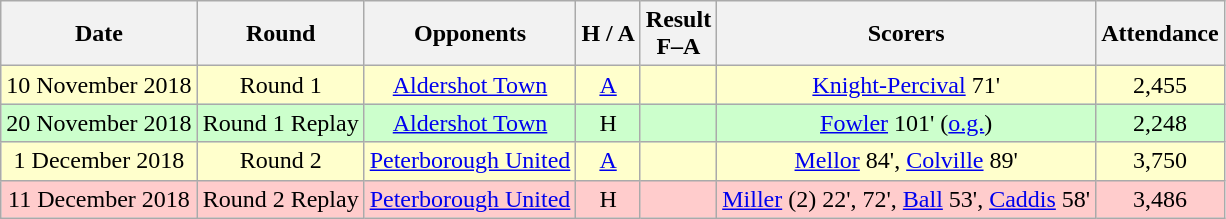<table class="wikitable" style="text-align:center">
<tr>
<th>Date</th>
<th>Round</th>
<th>Opponents</th>
<th>H / A</th>
<th>Result<br>F–A</th>
<th>Scorers</th>
<th>Attendance</th>
</tr>
<tr bgcolor="#ffffcc">
<td>10 November 2018</td>
<td>Round 1</td>
<td><a href='#'>Aldershot Town</a></td>
<td><a href='#'>A</a></td>
<td></td>
<td><a href='#'>Knight-Percival</a> 71'</td>
<td>2,455</td>
</tr>
<tr bgcolor="#ccffcc">
<td>20 November 2018</td>
<td>Round 1 Replay</td>
<td><a href='#'>Aldershot Town</a></td>
<td>H</td>
<td> </td>
<td><a href='#'>Fowler</a> 101' (<a href='#'>o.g.</a>)</td>
<td>2,248</td>
</tr>
<tr bgcolor="#ffffcc">
<td>1 December 2018</td>
<td>Round 2</td>
<td><a href='#'>Peterborough United</a></td>
<td><a href='#'>A</a></td>
<td></td>
<td><a href='#'>Mellor</a> 84', <a href='#'>Colville</a> 89'</td>
<td>3,750</td>
</tr>
<tr bgcolor="#ffcccc">
<td>11 December 2018</td>
<td>Round 2 Replay</td>
<td><a href='#'>Peterborough United</a></td>
<td>H</td>
<td> </td>
<td><a href='#'>Miller</a> (2) 22', 72', <a href='#'>Ball</a> 53', <a href='#'>Caddis</a> 58'</td>
<td>3,486</td>
</tr>
</table>
